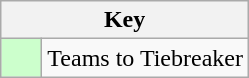<table class="wikitable" style="text-align: center;">
<tr>
<th colspan=2>Key<br></th>
</tr>
<tr>
<td style="background:#ccffcc; width:20px;"></td>
<td align=left>Teams to Tiebreaker</td>
</tr>
</table>
